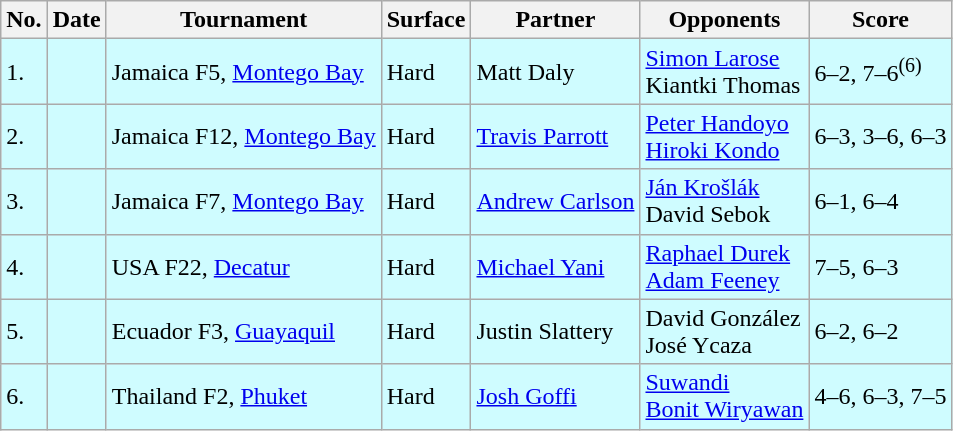<table class="sortable wikitable">
<tr>
<th>No.</th>
<th>Date</th>
<th>Tournament</th>
<th>Surface</th>
<th>Partner</th>
<th>Opponents</th>
<th class="unsortable">Score</th>
</tr>
<tr style="background:#cffcff;">
<td>1.</td>
<td></td>
<td>Jamaica F5, <a href='#'>Montego Bay</a></td>
<td>Hard</td>
<td> Matt Daly</td>
<td> <a href='#'>Simon Larose</a> <br>  Kiantki Thomas</td>
<td>6–2, 7–6<sup>(6)</sup></td>
</tr>
<tr style="background:#cffcff;">
<td>2.</td>
<td></td>
<td>Jamaica F12, <a href='#'>Montego Bay</a></td>
<td>Hard</td>
<td> <a href='#'>Travis Parrott</a></td>
<td> <a href='#'>Peter Handoyo</a> <br>  <a href='#'>Hiroki Kondo</a></td>
<td>6–3, 3–6, 6–3</td>
</tr>
<tr style="background:#cffcff;">
<td>3.</td>
<td></td>
<td>Jamaica F7, <a href='#'>Montego Bay</a></td>
<td>Hard</td>
<td> <a href='#'>Andrew Carlson</a></td>
<td> <a href='#'>Ján Krošlák</a> <br>  David Sebok</td>
<td>6–1, 6–4</td>
</tr>
<tr style="background:#cffcff;">
<td>4.</td>
<td></td>
<td>USA F22, <a href='#'>Decatur</a></td>
<td>Hard</td>
<td> <a href='#'>Michael Yani</a></td>
<td> <a href='#'>Raphael Durek</a> <br>  <a href='#'>Adam Feeney</a></td>
<td>7–5, 6–3</td>
</tr>
<tr style="background:#cffcff;">
<td>5.</td>
<td></td>
<td>Ecuador F3, <a href='#'>Guayaquil</a></td>
<td>Hard</td>
<td> Justin Slattery</td>
<td> David González <br>  José Ycaza</td>
<td>6–2, 6–2</td>
</tr>
<tr style="background:#cffcff;">
<td>6.</td>
<td></td>
<td>Thailand F2, <a href='#'>Phuket</a></td>
<td>Hard</td>
<td> <a href='#'>Josh Goffi</a></td>
<td> <a href='#'>Suwandi</a> <br>  <a href='#'>Bonit Wiryawan</a></td>
<td>4–6, 6–3, 7–5</td>
</tr>
</table>
